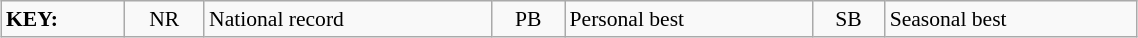<table class="wikitable" style="margin:0.5em auto; font-size:90%;position:relative;" width=60%>
<tr>
<td><strong>KEY:</strong></td>
<td align=center>NR</td>
<td>National record</td>
<td align=center>PB</td>
<td>Personal best</td>
<td align=center>SB</td>
<td>Seasonal best</td>
</tr>
</table>
